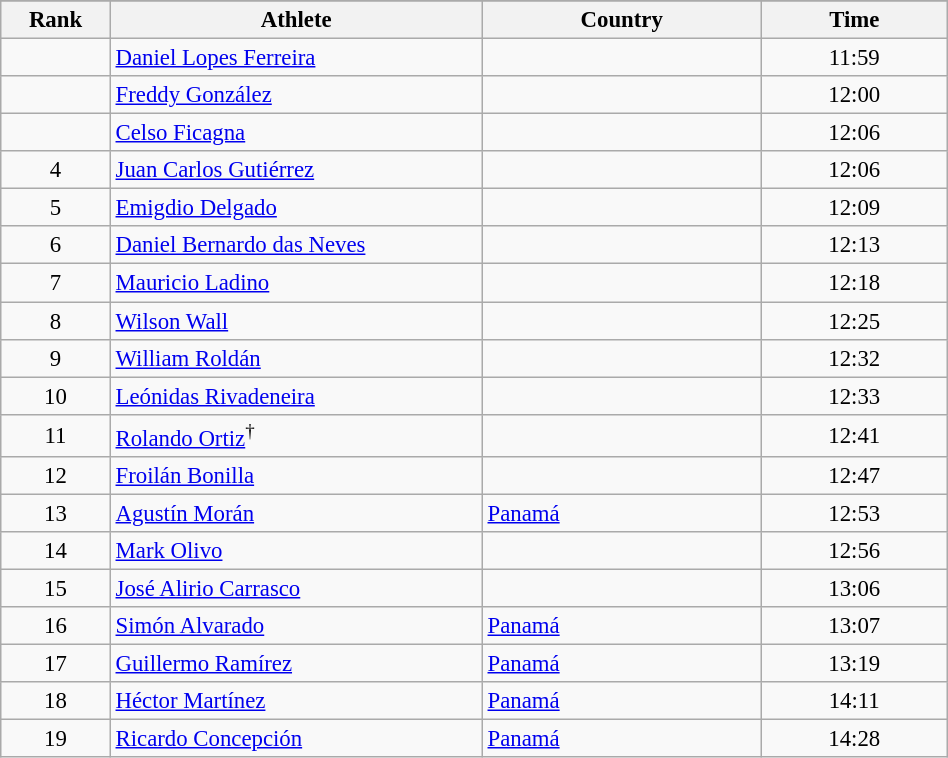<table class="wikitable sortable" style=" text-align:center; font-size:95%;" width="50%">
<tr>
</tr>
<tr>
<th width=5%>Rank</th>
<th width=20%>Athlete</th>
<th width=15%>Country</th>
<th width=10%>Time</th>
</tr>
<tr>
<td align=center></td>
<td align=left><a href='#'>Daniel Lopes Ferreira</a></td>
<td align=left></td>
<td>11:59</td>
</tr>
<tr>
<td align=center></td>
<td align=left><a href='#'>Freddy González</a></td>
<td align=left></td>
<td>12:00</td>
</tr>
<tr>
<td align=center></td>
<td align=left><a href='#'>Celso Ficagna</a></td>
<td align=left></td>
<td>12:06</td>
</tr>
<tr>
<td align=center>4</td>
<td align=left><a href='#'>Juan Carlos Gutiérrez</a></td>
<td align=left></td>
<td>12:06</td>
</tr>
<tr>
<td align=center>5</td>
<td align=left><a href='#'>Emigdio Delgado</a></td>
<td align=left></td>
<td>12:09</td>
</tr>
<tr>
<td align=center>6</td>
<td align=left><a href='#'>Daniel Bernardo das Neves</a></td>
<td align=left></td>
<td>12:13</td>
</tr>
<tr>
<td align=center>7</td>
<td align=left><a href='#'>Mauricio Ladino</a></td>
<td align=left></td>
<td>12:18</td>
</tr>
<tr>
<td align=center>8</td>
<td align=left><a href='#'>Wilson Wall</a></td>
<td align=left></td>
<td>12:25</td>
</tr>
<tr>
<td align=center>9</td>
<td align=left><a href='#'>William Roldán</a></td>
<td align=left></td>
<td>12:32</td>
</tr>
<tr>
<td align=center>10</td>
<td align=left><a href='#'>Leónidas Rivadeneira</a></td>
<td align=left></td>
<td>12:33</td>
</tr>
<tr>
<td align=center>11</td>
<td align=left><a href='#'>Rolando Ortiz</a><sup>†</sup></td>
<td align=left></td>
<td>12:41</td>
</tr>
<tr>
<td align=center>12</td>
<td align=left><a href='#'>Froilán Bonilla</a></td>
<td align=left></td>
<td>12:47</td>
</tr>
<tr>
<td align=center>13</td>
<td align=left><a href='#'>Agustín Morán</a></td>
<td align=left> <a href='#'>Panamá</a></td>
<td>12:53</td>
</tr>
<tr>
<td align=center>14</td>
<td align=left><a href='#'>Mark Olivo</a></td>
<td align=left></td>
<td>12:56</td>
</tr>
<tr>
<td align=center>15</td>
<td align=left><a href='#'>José Alirio Carrasco</a></td>
<td align=left></td>
<td>13:06</td>
</tr>
<tr>
<td align=center>16</td>
<td align=left><a href='#'>Simón Alvarado</a></td>
<td align=left> <a href='#'>Panamá</a></td>
<td>13:07</td>
</tr>
<tr>
<td align=center>17</td>
<td align=left><a href='#'>Guillermo Ramírez</a></td>
<td align=left> <a href='#'>Panamá</a></td>
<td>13:19</td>
</tr>
<tr>
<td align=center>18</td>
<td align=left><a href='#'>Héctor Martínez</a></td>
<td align=left> <a href='#'>Panamá</a></td>
<td>14:11</td>
</tr>
<tr>
<td align=center>19</td>
<td align=left><a href='#'>Ricardo Concepción</a></td>
<td align=left> <a href='#'>Panamá</a></td>
<td>14:28</td>
</tr>
</table>
